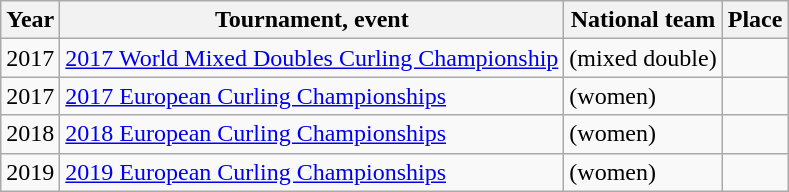<table class="wikitable">
<tr>
<th scope="col">Year</th>
<th scope="col">Tournament, event</th>
<th scope="col">National team</th>
<th scope="col">Place</th>
</tr>
<tr>
<td>2017</td>
<td><a href='#'>2017 World Mixed Doubles Curling Championship</a></td>
<td> (mixed double)</td>
<td></td>
</tr>
<tr>
<td>2017</td>
<td><a href='#'>2017 European Curling Championships</a></td>
<td> (women)</td>
<td></td>
</tr>
<tr>
<td>2018</td>
<td><a href='#'>2018 European Curling Championships</a></td>
<td> (women)</td>
<td></td>
</tr>
<tr>
<td>2019</td>
<td><a href='#'>2019 European Curling Championships</a></td>
<td> (women)</td>
<td></td>
</tr>
</table>
